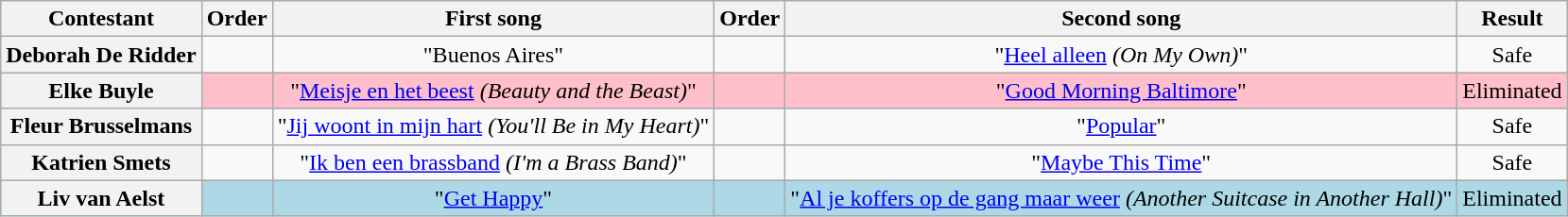<table class="wikitable plainrowheaders" style="text-align:center;">
<tr>
<th scope="col">Contestant</th>
<th scope="col">Order</th>
<th scope="col">First song</th>
<th scope="col">Order</th>
<th scope="col">Second song</th>
<th scope="col">Result</th>
</tr>
<tr>
<th scope="row">Deborah De Ridder</th>
<td></td>
<td>"Buenos Aires"</td>
<td></td>
<td>"<a href='#'>Heel alleen</a> <em>(On My Own)</em>"</td>
<td>Safe</td>
</tr>
<tr style="background:pink;">
<th scope="row">Elke Buyle</th>
<td></td>
<td>"<a href='#'>Meisje en het beest</a> <em>(Beauty and the Beast)</em>"</td>
<td></td>
<td>"<a href='#'>Good Morning Baltimore</a>"</td>
<td>Eliminated</td>
</tr>
<tr>
<th scope="row">Fleur Brusselmans</th>
<td></td>
<td>"<a href='#'>Jij woont in mijn hart</a> <em>(You'll Be in My Heart)</em>"</td>
<td></td>
<td>"<a href='#'>Popular</a>"</td>
<td>Safe</td>
</tr>
<tr>
<th scope="row">Katrien Smets</th>
<td></td>
<td>"<a href='#'>Ik ben een brassband</a> <em>(I'm a Brass Band)</em>"</td>
<td></td>
<td>"<a href='#'>Maybe This Time</a>"</td>
<td>Safe</td>
</tr>
<tr style = "background:lightblue">
<th scope="row">Liv van Aelst</th>
<td></td>
<td>"<a href='#'>Get Happy</a>"</td>
<td></td>
<td>"<a href='#'>Al je koffers op de gang maar weer</a> <em>(Another Suitcase in Another Hall)</em>"</td>
<td>Eliminated</td>
</tr>
</table>
